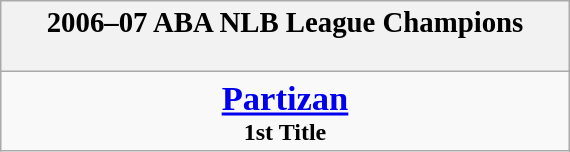<table class="wikitable" style="margin: 0 auto; width: 30%;">
<tr>
<th><big>2006–07 ABA NLB League Champions</big><br><br></th>
</tr>
<tr>
<td align=center><big><big><strong><a href='#'>Partizan</a></strong><br></big></big><strong>1st Title</strong></td>
</tr>
</table>
